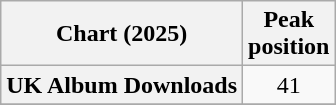<table class="wikitable sortable plainrowheaders" style="text-align:center;">
<tr>
<th scope="col">Chart (2025)</th>
<th scope="col">Peak<br>position</th>
</tr>
<tr>
<th scope="row">UK Album Downloads</th>
<td>41</td>
</tr>
<tr>
</tr>
</table>
